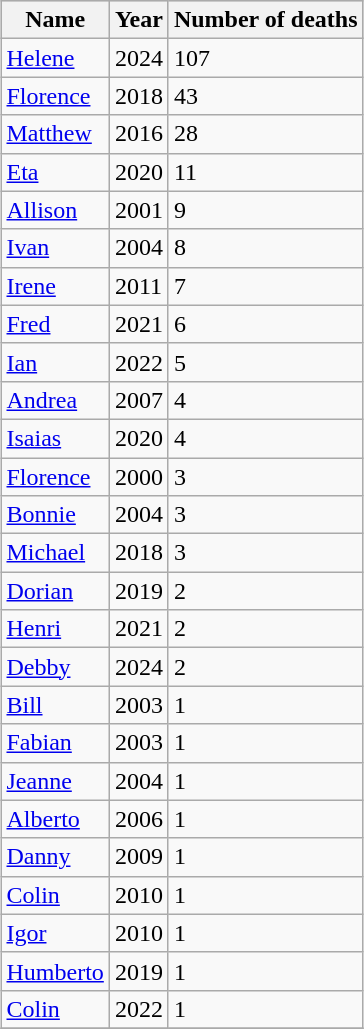<table class="wikitable sortable" align="center" style="margin:1em auto;">
<tr bgcolor="#CCCCCC">
<th>Name</th>
<th>Year</th>
<th>Number of deaths</th>
</tr>
<tr>
<td><a href='#'>Helene</a></td>
<td>2024</td>
<td>107</td>
</tr>
<tr>
<td><a href='#'>Florence</a></td>
<td>2018</td>
<td>43</td>
</tr>
<tr>
<td><a href='#'>Matthew</a></td>
<td>2016</td>
<td>28</td>
</tr>
<tr>
<td><a href='#'>Eta</a></td>
<td>2020</td>
<td>11</td>
</tr>
<tr>
<td><a href='#'>Allison</a></td>
<td>2001</td>
<td>9</td>
</tr>
<tr>
<td><a href='#'>Ivan</a></td>
<td>2004</td>
<td>8</td>
</tr>
<tr>
<td><a href='#'>Irene</a></td>
<td>2011</td>
<td>7</td>
</tr>
<tr>
<td><a href='#'>Fred</a></td>
<td>2021</td>
<td>6</td>
</tr>
<tr>
<td><a href='#'>Ian</a></td>
<td>2022</td>
<td>5</td>
</tr>
<tr>
<td><a href='#'>Andrea</a></td>
<td>2007</td>
<td>4</td>
</tr>
<tr>
<td><a href='#'>Isaias</a></td>
<td>2020</td>
<td>4</td>
</tr>
<tr>
<td><a href='#'>Florence</a></td>
<td>2000</td>
<td>3</td>
</tr>
<tr>
<td><a href='#'>Bonnie</a></td>
<td>2004</td>
<td>3</td>
</tr>
<tr>
<td><a href='#'>Michael</a></td>
<td>2018</td>
<td>3</td>
</tr>
<tr>
<td><a href='#'>Dorian</a></td>
<td>2019</td>
<td>2</td>
</tr>
<tr>
<td><a href='#'>Henri</a></td>
<td>2021</td>
<td>2</td>
</tr>
<tr>
<td><a href='#'>Debby</a></td>
<td>2024</td>
<td>2</td>
</tr>
<tr>
<td><a href='#'>Bill</a></td>
<td>2003</td>
<td>1</td>
</tr>
<tr>
<td><a href='#'>Fabian</a></td>
<td>2003</td>
<td>1</td>
</tr>
<tr>
<td><a href='#'>Jeanne</a></td>
<td>2004</td>
<td>1</td>
</tr>
<tr>
<td><a href='#'>Alberto</a></td>
<td>2006</td>
<td>1</td>
</tr>
<tr>
<td><a href='#'>Danny</a></td>
<td>2009</td>
<td>1</td>
</tr>
<tr>
<td><a href='#'>Colin</a></td>
<td>2010</td>
<td>1</td>
</tr>
<tr>
<td><a href='#'>Igor</a></td>
<td>2010</td>
<td>1</td>
</tr>
<tr>
<td><a href='#'>Humberto</a></td>
<td>2019</td>
<td>1</td>
</tr>
<tr>
<td><a href='#'>Colin</a></td>
<td>2022</td>
<td>1</td>
</tr>
<tr>
</tr>
</table>
